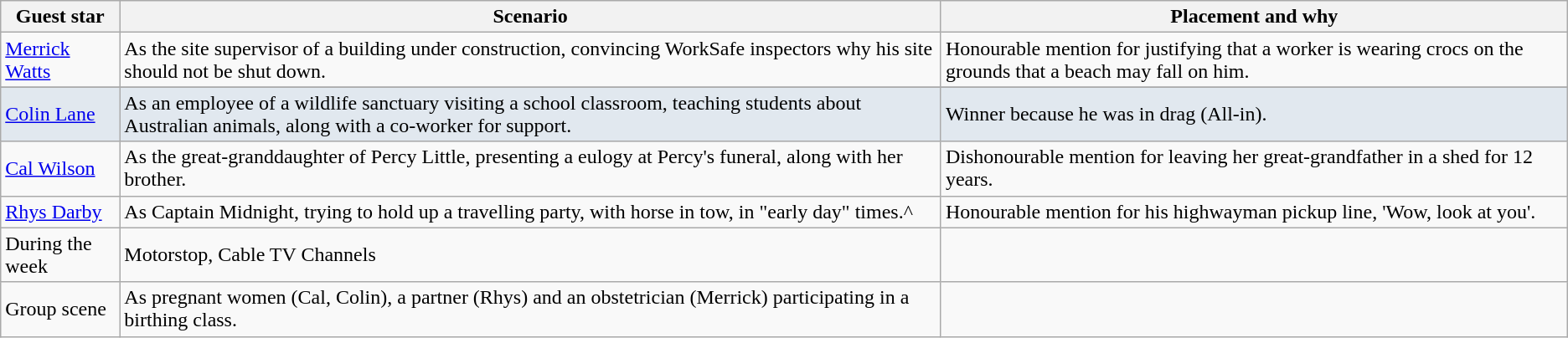<table class="wikitable">
<tr>
<th>Guest star</th>
<th>Scenario</th>
<th>Placement and why</th>
</tr>
<tr>
<td><a href='#'>Merrick Watts</a></td>
<td>As the site supervisor of a building under construction, convincing WorkSafe inspectors why his site should not be shut down.</td>
<td>Honourable mention for justifying that a worker is wearing crocs on the grounds that a beach may fall on him.</td>
</tr>
<tr>
</tr>
<tr style="background:#E1E8EF;">
<td><a href='#'>Colin Lane</a></td>
<td>As an employee of a wildlife sanctuary visiting a school classroom, teaching students about Australian animals, along with a co-worker for support.</td>
<td>Winner because he was in drag (All-in).</td>
</tr>
<tr>
<td><a href='#'>Cal Wilson</a></td>
<td>As the great-granddaughter of Percy Little, presenting a eulogy at Percy's funeral, along with her brother.</td>
<td>Dishonourable mention for leaving her great-grandfather in a shed for 12 years.</td>
</tr>
<tr>
<td><a href='#'>Rhys Darby</a></td>
<td>As Captain Midnight, trying to hold up a travelling party, with horse in tow, in "early day" times.^</td>
<td>Honourable mention for his highwayman pickup line, 'Wow, look at you'.</td>
</tr>
<tr>
<td>During the week</td>
<td>Motorstop, Cable TV Channels</td>
<td></td>
</tr>
<tr>
<td>Group scene</td>
<td>As pregnant women (Cal, Colin), a partner (Rhys) and an obstetrician (Merrick) participating in a birthing class.</td>
<td></td>
</tr>
</table>
